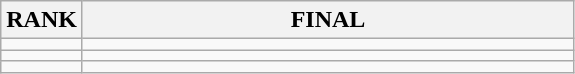<table class="wikitable">
<tr>
<th>RANK</th>
<th style="width: 20em">FINAL</th>
</tr>
<tr>
<td align="center"></td>
<td></td>
</tr>
<tr>
<td align="center"></td>
<td></td>
</tr>
<tr>
<td align="center"></td>
<td></td>
</tr>
</table>
